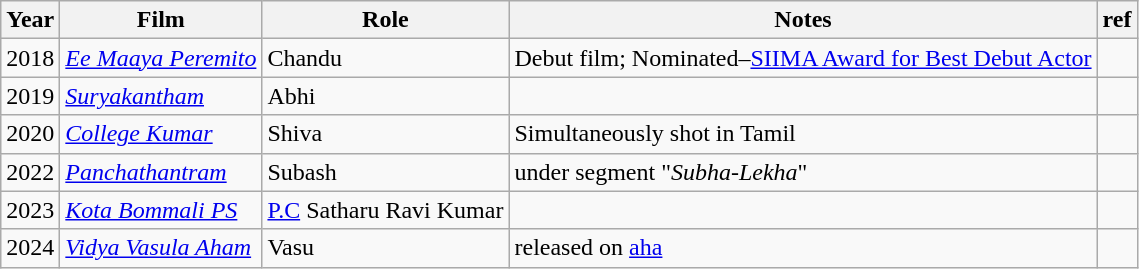<table class="wikitable sortable">
<tr>
<th>Year</th>
<th>Film</th>
<th>Role</th>
<th>Notes</th>
<th>ref</th>
</tr>
<tr>
<td>2018</td>
<td><em><a href='#'>Ee Maaya Peremito</a></em></td>
<td>Chandu</td>
<td>Debut film; Nominated–<a href='#'>SIIMA Award for Best Debut Actor</a></td>
<td></td>
</tr>
<tr>
<td>2019</td>
<td><em><a href='#'>Suryakantham</a></em></td>
<td>Abhi</td>
<td></td>
<td></td>
</tr>
<tr>
<td>2020</td>
<td><em><a href='#'>College Kumar</a></em></td>
<td>Shiva</td>
<td>Simultaneously shot in Tamil</td>
<td></td>
</tr>
<tr>
<td>2022</td>
<td><em><a href='#'>Panchathantram</a></em></td>
<td>Subash</td>
<td>under segment "<em>Subha-Lekha</em>"</td>
<td></td>
</tr>
<tr>
<td>2023</td>
<td><em><a href='#'>Kota Bommali PS</a></em></td>
<td><a href='#'>P.C</a> Satharu Ravi Kumar</td>
<td></td>
<td></td>
</tr>
<tr>
<td>2024</td>
<td><em><a href='#'>Vidya Vasula Aham</a></em></td>
<td>Vasu</td>
<td>released on <a href='#'>aha</a></td>
<td></td>
</tr>
</table>
